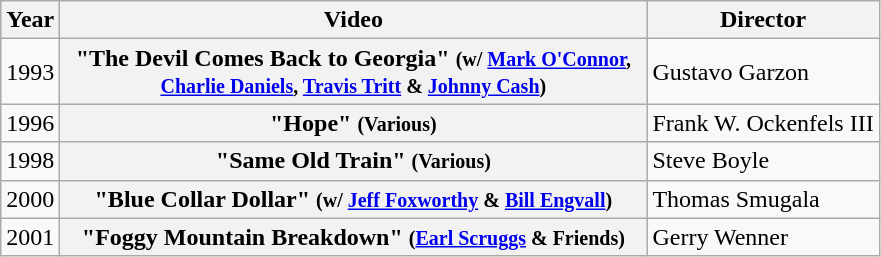<table class="wikitable plainrowheaders">
<tr>
<th>Year</th>
<th style="width:24em;">Video</th>
<th>Director</th>
</tr>
<tr>
<td>1993</td>
<th scope="row">"The Devil Comes Back to Georgia" <small>(w/ <a href='#'>Mark O'Connor</a>,<br><a href='#'>Charlie Daniels</a>, <a href='#'>Travis Tritt</a> & <a href='#'>Johnny Cash</a>)</small></th>
<td>Gustavo Garzon</td>
</tr>
<tr>
<td>1996</td>
<th scope="row">"Hope" <small>(Various)</small></th>
<td>Frank W. Ockenfels III</td>
</tr>
<tr>
<td>1998</td>
<th scope="row">"Same Old Train" <small>(Various)</small></th>
<td>Steve Boyle</td>
</tr>
<tr>
<td>2000</td>
<th scope="row">"Blue Collar Dollar" <small>(w/ <a href='#'>Jeff Foxworthy</a> & <a href='#'>Bill Engvall</a>)</small></th>
<td>Thomas Smugala</td>
</tr>
<tr>
<td>2001</td>
<th scope="row">"Foggy Mountain Breakdown" <small>(<a href='#'>Earl Scruggs</a> & Friends)</small></th>
<td>Gerry Wenner</td>
</tr>
</table>
